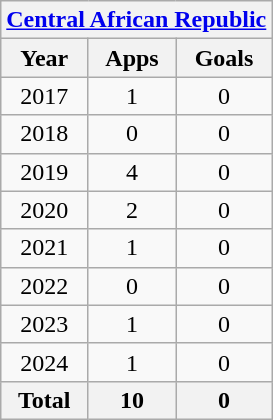<table class="wikitable" style="text-align:center">
<tr>
<th colspan=3><a href='#'>Central African Republic</a></th>
</tr>
<tr>
<th>Year</th>
<th>Apps</th>
<th>Goals</th>
</tr>
<tr>
<td>2017</td>
<td>1</td>
<td>0</td>
</tr>
<tr>
<td>2018</td>
<td>0</td>
<td>0</td>
</tr>
<tr>
<td>2019</td>
<td>4</td>
<td>0</td>
</tr>
<tr>
<td>2020</td>
<td>2</td>
<td>0</td>
</tr>
<tr>
<td>2021</td>
<td>1</td>
<td>0</td>
</tr>
<tr>
<td>2022</td>
<td>0</td>
<td>0</td>
</tr>
<tr>
<td>2023</td>
<td>1</td>
<td>0</td>
</tr>
<tr>
<td>2024</td>
<td>1</td>
<td>0</td>
</tr>
<tr>
<th>Total</th>
<th>10</th>
<th>0</th>
</tr>
</table>
